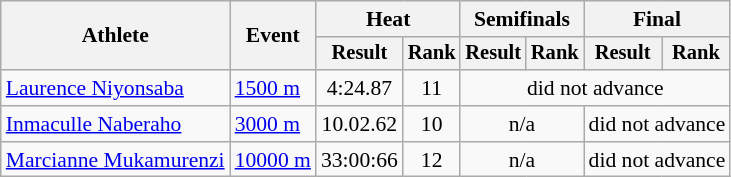<table class="wikitable" style="font-size:90%">
<tr>
<th rowspan="2">Athlete</th>
<th rowspan="2">Event</th>
<th colspan="2">Heat</th>
<th colspan='2'>Semifinals</th>
<th colspan="2">Final</th>
</tr>
<tr style="font-size:95%">
<th>Result</th>
<th>Rank</th>
<th>Result</th>
<th>Rank</th>
<th>Result</th>
<th>Rank</th>
</tr>
<tr align=center>
<td align=left><a href='#'>Laurence Niyonsaba</a></td>
<td align=left><a href='#'>1500 m</a></td>
<td>4:24.87</td>
<td>11</td>
<td colspan=4>did not advance</td>
</tr>
<tr align=center>
<td align=left><a href='#'>Inmaculle Naberaho</a></td>
<td align=left><a href='#'>3000 m</a></td>
<td>10.02.62</td>
<td>10</td>
<td colspan=2>n/a</td>
<td colspan=2>did not advance</td>
</tr>
<tr align=center>
<td align=left><a href='#'>Marcianne Mukamurenzi</a></td>
<td align=left><a href='#'>10000 m</a></td>
<td>33:00:66</td>
<td>12</td>
<td colspan=2>n/a</td>
<td colspan=2>did not advance</td>
</tr>
</table>
